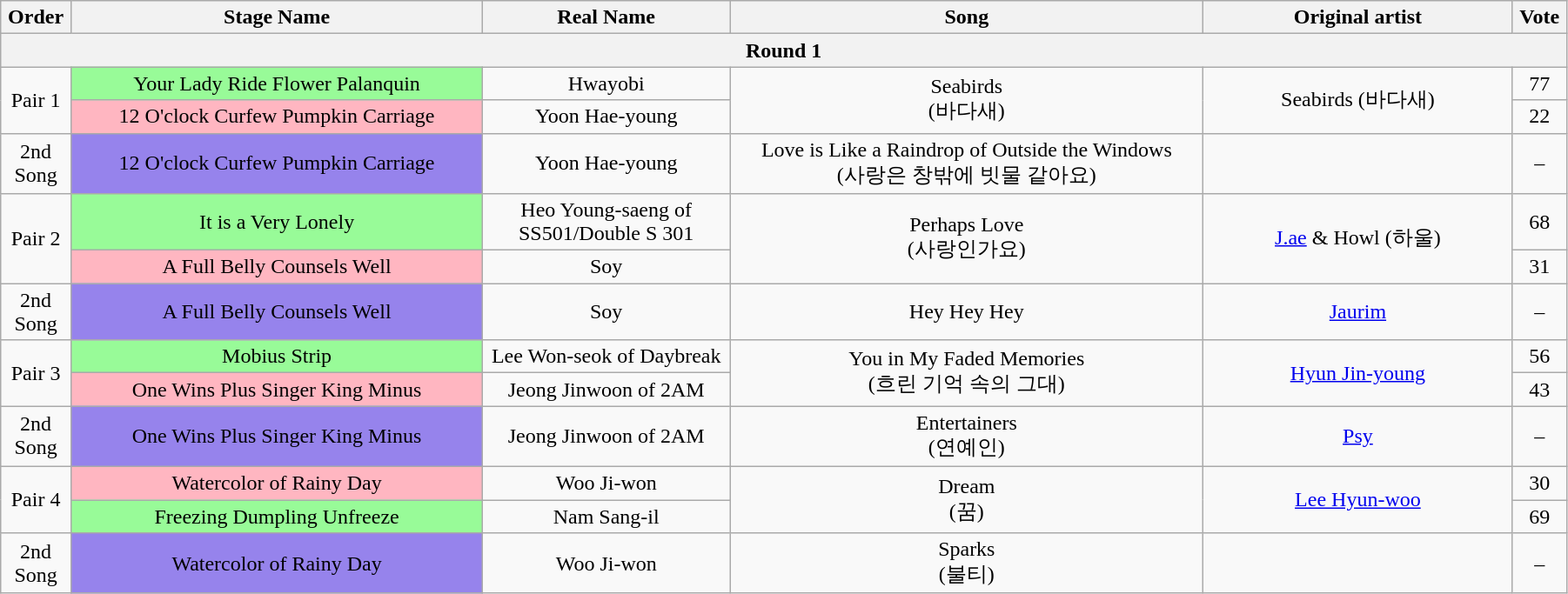<table class="wikitable" style="text-align:center; width:95%;">
<tr>
<th style="width:1%;">Order</th>
<th style="width:20%;">Stage Name</th>
<th style="width:12%;">Real Name</th>
<th style="width:23%;">Song</th>
<th style="width:15%;">Original artist</th>
<th style="width:1%;">Vote</th>
</tr>
<tr>
<th colspan=6>Round 1</th>
</tr>
<tr>
<td rowspan=2>Pair 1</td>
<td bgcolor="palegreen">Your Lady Ride Flower Palanquin</td>
<td>Hwayobi</td>
<td rowspan=2>Seabirds<br>(바다새)</td>
<td rowspan=2>Seabirds (바다새)</td>
<td>77</td>
</tr>
<tr>
<td bgcolor="lightpink">12 O'clock Curfew Pumpkin Carriage</td>
<td>Yoon Hae-young</td>
<td>22</td>
</tr>
<tr>
<td>2nd Song</td>
<td bgcolor="#9683EC">12 O'clock Curfew Pumpkin Carriage</td>
<td>Yoon Hae-young</td>
<td>Love is Like a Raindrop of Outside the Windows<br>(사랑은 창밖에 빗물 같아요)</td>
<td></td>
<td>–</td>
</tr>
<tr>
<td rowspan=2>Pair 2</td>
<td bgcolor="palegreen">It is a Very Lonely</td>
<td>Heo Young-saeng of SS501/Double S 301</td>
<td rowspan=2>Perhaps Love<br>(사랑인가요)</td>
<td rowspan=2><a href='#'>J.ae</a> & Howl (하울)</td>
<td>68</td>
</tr>
<tr>
<td bgcolor="lightpink">A Full Belly Counsels Well</td>
<td>Soy</td>
<td>31</td>
</tr>
<tr>
<td>2nd Song</td>
<td bgcolor="#9683EC">A Full Belly Counsels Well</td>
<td>Soy</td>
<td>Hey Hey Hey</td>
<td><a href='#'>Jaurim</a></td>
<td>–</td>
</tr>
<tr>
<td rowspan=2>Pair 3</td>
<td bgcolor="palegreen">Mobius Strip</td>
<td>Lee Won-seok of Daybreak</td>
<td rowspan=2>You in My Faded Memories<br>(흐린 기억 속의 그대)</td>
<td rowspan=2><a href='#'>Hyun Jin-young</a></td>
<td>56</td>
</tr>
<tr>
<td bgcolor="lightpink">One Wins Plus Singer King Minus</td>
<td>Jeong Jinwoon of 2AM</td>
<td>43</td>
</tr>
<tr>
<td>2nd Song</td>
<td bgcolor="#9683EC">One Wins Plus Singer King Minus</td>
<td>Jeong Jinwoon of 2AM</td>
<td>Entertainers<br>(연예인)</td>
<td><a href='#'>Psy</a></td>
<td>–</td>
</tr>
<tr>
<td rowspan=2>Pair 4</td>
<td bgcolor="lightpink">Watercolor of Rainy Day</td>
<td>Woo Ji-won</td>
<td rowspan=2>Dream<br>(꿈)</td>
<td rowspan=2><a href='#'>Lee Hyun-woo</a></td>
<td>30</td>
</tr>
<tr>
<td bgcolor="palegreen">Freezing Dumpling Unfreeze</td>
<td>Nam Sang-il</td>
<td>69</td>
</tr>
<tr>
<td>2nd Song</td>
<td bgcolor="#9683EC">Watercolor of Rainy Day</td>
<td>Woo Ji-won</td>
<td>Sparks<br>(불티)</td>
<td></td>
<td>–</td>
</tr>
</table>
